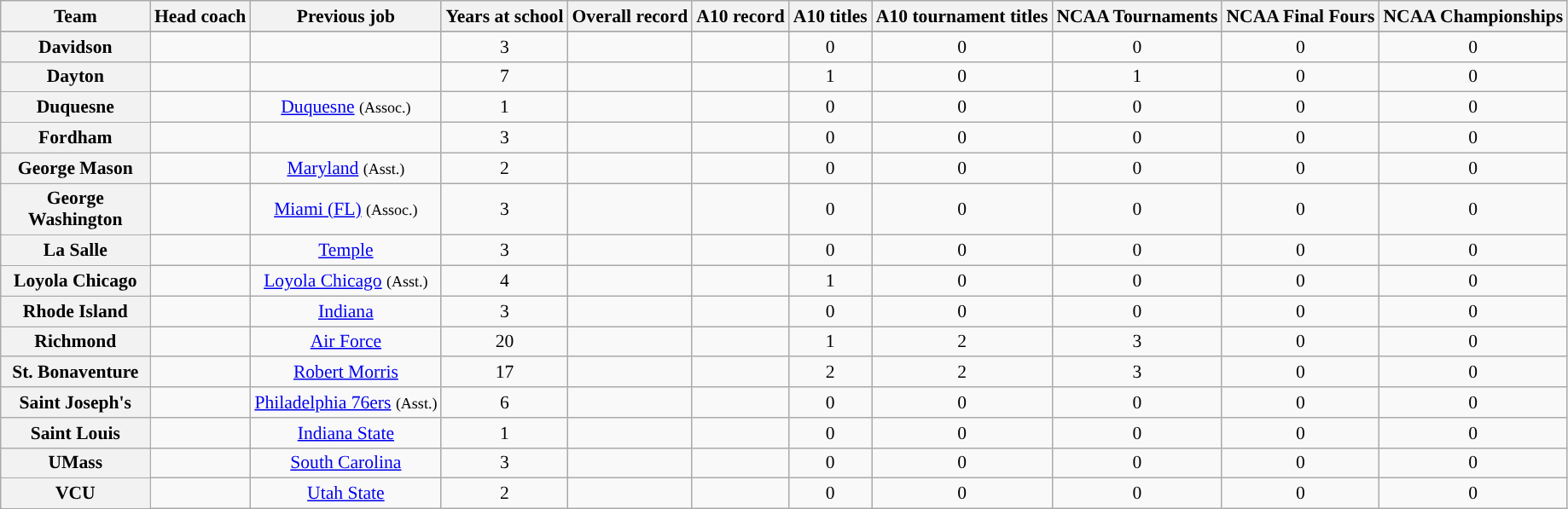<table class="wikitable sortable" style="text-align: center;font-size:90%;">
<tr>
<th width="110">Team</th>
<th>Head coach</th>
<th>Previous job</th>
<th>Years at school</th>
<th>Overall record</th>
<th>A10 record</th>
<th>A10 titles</th>
<th>A10 tournament titles</th>
<th>NCAA Tournaments</th>
<th>NCAA Final Fours</th>
<th>NCAA Championships</th>
</tr>
<tr>
</tr>
<tr>
<th style="position: sticky; left: 0; ">Davidson</th>
<td></td>
<td></td>
<td>3</td>
<td></td>
<td></td>
<td>0</td>
<td>0</td>
<td>0</td>
<td>0</td>
<td>0</td>
</tr>
<tr>
<th style="position: sticky; left: 0; ">Dayton</th>
<td></td>
<td></td>
<td>7</td>
<td></td>
<td></td>
<td>1</td>
<td>0</td>
<td>1</td>
<td>0</td>
<td>0</td>
</tr>
<tr>
<th style="position: sticky; left: 0; ">Duquesne</th>
<td></td>
<td><a href='#'>Duquesne</a> <small>(Assoc.)</small></td>
<td>1</td>
<td></td>
<td></td>
<td>0</td>
<td>0</td>
<td>0</td>
<td>0</td>
<td>0</td>
</tr>
<tr>
<th style="position: sticky; left: 0; ">Fordham</th>
<td></td>
<td></td>
<td>3</td>
<td></td>
<td></td>
<td>0</td>
<td>0</td>
<td>0</td>
<td>0</td>
<td>0</td>
</tr>
<tr>
<th style="position: sticky; left: 0; ">George Mason</th>
<td></td>
<td><a href='#'>Maryland</a> <small>(Asst.)</small></td>
<td>2</td>
<td></td>
<td></td>
<td>0</td>
<td>0</td>
<td>0</td>
<td>0</td>
<td>0</td>
</tr>
<tr>
<th style="position: sticky; left: 0; ">George Washington</th>
<td></td>
<td><a href='#'>Miami (FL)</a> <small>(Assoc.)</small></td>
<td>3</td>
<td></td>
<td></td>
<td>0</td>
<td>0</td>
<td>0</td>
<td>0</td>
<td>0</td>
</tr>
<tr>
<th style="position: sticky; left: 0; ">La Salle</th>
<td></td>
<td><a href='#'>Temple</a></td>
<td>3</td>
<td></td>
<td></td>
<td>0</td>
<td>0</td>
<td>0</td>
<td>0</td>
<td>0</td>
</tr>
<tr>
<th style="position: sticky; left: 0; ">Loyola Chicago</th>
<td></td>
<td><a href='#'>Loyola Chicago</a> <small>(Asst.)</small></td>
<td>4</td>
<td></td>
<td></td>
<td>1</td>
<td>0</td>
<td>0</td>
<td>0</td>
<td>0</td>
</tr>
<tr>
<th style="position: sticky; left: 0; ">Rhode Island</th>
<td></td>
<td><a href='#'>Indiana</a></td>
<td>3</td>
<td></td>
<td></td>
<td>0</td>
<td>0</td>
<td>0</td>
<td>0</td>
<td>0</td>
</tr>
<tr>
<th style="position: sticky; left: 0; ">Richmond</th>
<td></td>
<td><a href='#'>Air Force</a></td>
<td>20</td>
<td></td>
<td></td>
<td>1</td>
<td>2</td>
<td>3</td>
<td>0</td>
<td>0</td>
</tr>
<tr>
<th style="position: sticky; left: 0; ">St. Bonaventure</th>
<td></td>
<td><a href='#'>Robert Morris</a></td>
<td>17</td>
<td></td>
<td></td>
<td>2</td>
<td>2</td>
<td>3</td>
<td>0</td>
<td>0</td>
</tr>
<tr>
<th style="position: sticky; left: 0; ">Saint Joseph's</th>
<td></td>
<td><a href='#'>Philadelphia 76ers</a> <small>(Asst.)</small></td>
<td>6</td>
<td></td>
<td></td>
<td>0</td>
<td>0</td>
<td>0</td>
<td>0</td>
<td>0</td>
</tr>
<tr>
<th style="position: sticky; left: 0; ">Saint Louis</th>
<td></td>
<td><a href='#'>Indiana State</a></td>
<td>1</td>
<td></td>
<td></td>
<td>0</td>
<td>0</td>
<td>0</td>
<td>0</td>
<td>0</td>
</tr>
<tr>
<th style="position: sticky; left: 0; ">UMass</th>
<td></td>
<td><a href='#'>South Carolina</a></td>
<td>3</td>
<td></td>
<td></td>
<td>0</td>
<td>0</td>
<td>0</td>
<td>0</td>
<td>0</td>
</tr>
<tr>
<th style="position: sticky; left: 0; ">VCU</th>
<td></td>
<td><a href='#'>Utah State</a></td>
<td>2</td>
<td></td>
<td></td>
<td>0</td>
<td>0</td>
<td>0</td>
<td>0</td>
<td>0</td>
</tr>
</table>
